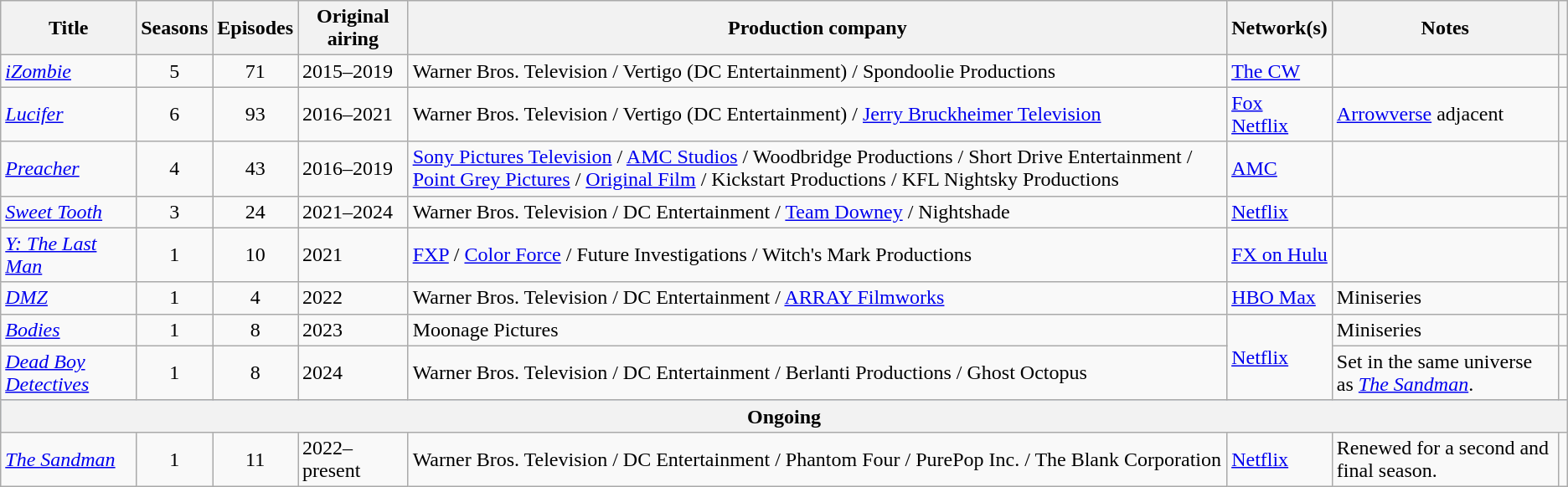<table class="wikitable sortable">
<tr>
<th>Title</th>
<th>Seasons</th>
<th>Episodes</th>
<th>Original airing</th>
<th>Production company</th>
<th>Network(s)</th>
<th>Notes</th>
<th></th>
</tr>
<tr>
<td><em><a href='#'>iZombie</a></em></td>
<td align="center">5</td>
<td align="center">71</td>
<td>2015–2019</td>
<td>Warner Bros. Television / Vertigo (DC Entertainment) / Spondoolie Productions</td>
<td><a href='#'>The CW</a></td>
<td></td>
<td></td>
</tr>
<tr>
<td><em><a href='#'>Lucifer</a></em></td>
<td align="center">6</td>
<td align="center">93</td>
<td>2016–2021</td>
<td>Warner Bros. Television / Vertigo (DC Entertainment) / <a href='#'>Jerry Bruckheimer Television</a></td>
<td><a href='#'>Fox</a> <br><a href='#'>Netflix</a> </td>
<td><a href='#'>Arrowverse</a> adjacent</td>
<td></td>
</tr>
<tr>
<td><em><a href='#'>Preacher</a></em></td>
<td align="center">4</td>
<td align="center">43</td>
<td>2016–2019</td>
<td><a href='#'>Sony Pictures Television</a> / <a href='#'>AMC Studios</a> / Woodbridge Productions / Short Drive Entertainment / <a href='#'>Point Grey Pictures</a> / <a href='#'>Original Film</a> / Kickstart Productions / KFL Nightsky Productions</td>
<td><a href='#'>AMC</a></td>
<td></td>
<td></td>
</tr>
<tr>
<td><em><a href='#'>Sweet Tooth</a></em></td>
<td align="center">3</td>
<td align="center">24</td>
<td>2021–2024</td>
<td>Warner Bros. Television / DC Entertainment / <a href='#'>Team Downey</a> / Nightshade</td>
<td><a href='#'>Netflix</a></td>
<td></td>
<td></td>
</tr>
<tr>
<td><em><a href='#'>Y: The Last Man</a></em></td>
<td align="center">1</td>
<td align="center">10</td>
<td>2021</td>
<td><a href='#'>FXP</a>  / <a href='#'>Color Force</a> / Future Investigations / Witch's Mark Productions</td>
<td><a href='#'>FX on Hulu</a></td>
<td></td>
<td></td>
</tr>
<tr>
<td><em><a href='#'>DMZ</a></em></td>
<td align="center">1</td>
<td align="center">4</td>
<td>2022</td>
<td>Warner Bros. Television / DC Entertainment / <a href='#'>ARRAY Filmworks</a></td>
<td><a href='#'>HBO Max</a></td>
<td>Miniseries</td>
<td></td>
</tr>
<tr>
<td><em><a href='#'>Bodies</a></em></td>
<td align="center">1</td>
<td align="center">8</td>
<td>2023</td>
<td>Moonage Pictures</td>
<td rowspan="2"><a href='#'>Netflix</a></td>
<td>Miniseries</td>
<td></td>
</tr>
<tr>
<td><em><a href='#'>Dead Boy Detectives</a></em></td>
<td align="center">1</td>
<td align="center">8</td>
<td>2024</td>
<td>Warner Bros. Television / DC Entertainment / Berlanti Productions / Ghost Octopus</td>
<td>Set in the same universe as <em><a href='#'>The Sandman</a></em>.</td>
<td></td>
</tr>
<tr style="background:#b0c4de;">
<th colspan="8">Ongoing</th>
</tr>
<tr>
<td><em><a href='#'>The Sandman</a></em></td>
<td align="center">1</td>
<td align="center">11</td>
<td>2022–present</td>
<td>Warner Bros. Television / DC Entertainment / Phantom Four / PurePop Inc. / The Blank Corporation</td>
<td><a href='#'>Netflix</a></td>
<td>Renewed for a second and final season.</td>
<td></td>
</tr>
</table>
